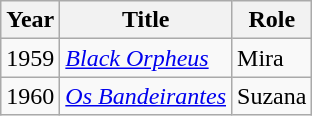<table class="wikitable sortable">
<tr>
<th>Year</th>
<th>Title</th>
<th>Role</th>
</tr>
<tr>
<td>1959</td>
<td><em><a href='#'>Black Orpheus</a></em></td>
<td>Mira</td>
</tr>
<tr>
<td>1960</td>
<td><em><a href='#'>Os Bandeirantes</a></em></td>
<td>Suzana</td>
</tr>
</table>
